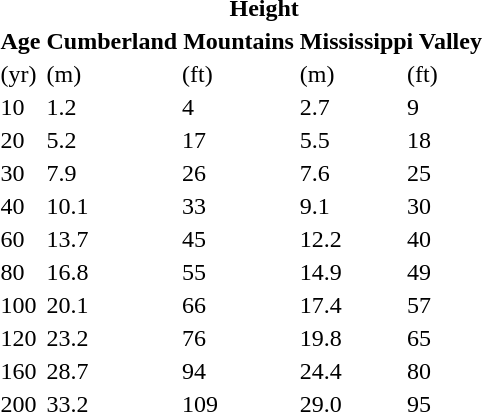<table>
<tr>
<th></th>
<th colspan="4">Height</th>
</tr>
<tr>
<th>Age</th>
<th colspan="2">Cumberland Mountains</th>
<th colspan="2">Mississippi Valley</th>
</tr>
<tr>
<td>(yr)</td>
<td>(m)</td>
<td>(ft)</td>
<td>(m)</td>
<td>(ft)</td>
</tr>
<tr>
<td>10</td>
<td>1.2</td>
<td>4</td>
<td>2.7</td>
<td>9</td>
</tr>
<tr>
<td>20</td>
<td>5.2</td>
<td>17</td>
<td>5.5</td>
<td>18</td>
</tr>
<tr>
<td>30</td>
<td>7.9</td>
<td>26</td>
<td>7.6</td>
<td>25</td>
</tr>
<tr>
<td>40</td>
<td>10.1</td>
<td>33</td>
<td>9.1</td>
<td>30</td>
</tr>
<tr>
<td>60</td>
<td>13.7</td>
<td>45</td>
<td>12.2</td>
<td>40</td>
</tr>
<tr>
<td>80</td>
<td>16.8</td>
<td>55</td>
<td>14.9</td>
<td>49</td>
</tr>
<tr>
<td>100</td>
<td>20.1</td>
<td>66</td>
<td>17.4</td>
<td>57</td>
</tr>
<tr>
<td>120</td>
<td>23.2</td>
<td>76</td>
<td>19.8</td>
<td>65</td>
</tr>
<tr>
<td>160</td>
<td>28.7</td>
<td>94</td>
<td>24.4</td>
<td>80</td>
</tr>
<tr>
<td>200</td>
<td>33.2</td>
<td>109</td>
<td>29.0</td>
<td>95</td>
</tr>
</table>
